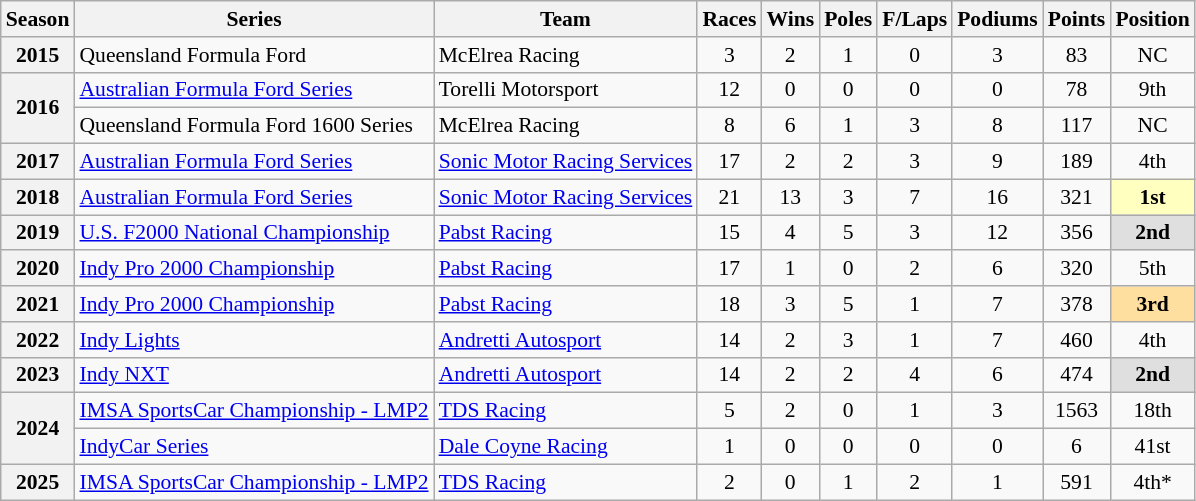<table class="wikitable" style="font-size: 90%; text-align:center">
<tr>
<th>Season</th>
<th>Series</th>
<th>Team</th>
<th>Races</th>
<th>Wins</th>
<th>Poles</th>
<th>F/Laps</th>
<th>Podiums</th>
<th>Points</th>
<th>Position</th>
</tr>
<tr>
<th rowspan=1>2015</th>
<td align=left>Queensland Formula Ford</td>
<td align=left rowspan=1>McElrea Racing</td>
<td>3</td>
<td>2</td>
<td>1</td>
<td>0</td>
<td>3</td>
<td>83</td>
<td>NC</td>
</tr>
<tr>
<th rowspan="2">2016</th>
<td align=left><a href='#'>Australian Formula Ford Series</a></td>
<td align=left rowspan=1>Torelli Motorsport</td>
<td>12</td>
<td>0</td>
<td>0</td>
<td>0</td>
<td>0</td>
<td>78</td>
<td>9th</td>
</tr>
<tr>
<td align=left>Queensland Formula Ford 1600 Series</td>
<td align="left">McElrea Racing</td>
<td>8</td>
<td>6</td>
<td>1</td>
<td>3</td>
<td>8</td>
<td>117</td>
<td>NC</td>
</tr>
<tr>
<th>2017</th>
<td align="left"><a href='#'>Australian Formula Ford Series</a></td>
<td align="left"><a href='#'>Sonic Motor Racing Services</a></td>
<td>17</td>
<td>2</td>
<td>2</td>
<td>3</td>
<td>9</td>
<td>189</td>
<td>4th</td>
</tr>
<tr>
<th>2018</th>
<td align="left"><a href='#'>Australian Formula Ford Series</a></td>
<td align=left><a href='#'>Sonic Motor Racing Services</a></td>
<td>21</td>
<td>13</td>
<td>3</td>
<td>7</td>
<td>16</td>
<td>321</td>
<td style=background:#FFFFBF><strong>1st</strong></td>
</tr>
<tr>
<th rowspan=1>2019</th>
<td align=left><a href='#'>U.S. F2000 National Championship</a></td>
<td align="left"><a href='#'>Pabst Racing</a></td>
<td>15</td>
<td>4</td>
<td>5</td>
<td>3</td>
<td>12</td>
<td>356</td>
<td style=background:#DFDFDF><strong>2nd</strong></td>
</tr>
<tr>
<th rowspan=1>2020</th>
<td align=left><a href='#'>Indy Pro 2000 Championship</a></td>
<td align=left><a href='#'>Pabst Racing</a></td>
<td>17</td>
<td>1</td>
<td>0</td>
<td>2</td>
<td>6</td>
<td>320</td>
<td>5th</td>
</tr>
<tr>
<th>2021</th>
<td align=left><a href='#'>Indy Pro 2000 Championship</a></td>
<td align=left><a href='#'>Pabst Racing</a></td>
<td>18</td>
<td>3</td>
<td>5</td>
<td>1</td>
<td>7</td>
<td>378</td>
<td style=background:#FFDF9F><strong>3rd</strong></td>
</tr>
<tr>
<th>2022</th>
<td align=left><a href='#'>Indy Lights</a></td>
<td align=left><a href='#'>Andretti Autosport</a></td>
<td>14</td>
<td>2</td>
<td>3</td>
<td>1</td>
<td>7</td>
<td>460</td>
<td>4th</td>
</tr>
<tr>
<th>2023</th>
<td align=left><a href='#'>Indy NXT</a></td>
<td align=left><a href='#'>Andretti Autosport</a></td>
<td>14</td>
<td>2</td>
<td>2</td>
<td>4</td>
<td>6</td>
<td>474</td>
<td style=background:#DFDFDF><strong>2nd</strong></td>
</tr>
<tr>
<th rowspan=2>2024</th>
<td align=left><a href='#'>IMSA SportsCar Championship - LMP2</a></td>
<td align=left><a href='#'>TDS Racing</a></td>
<td>5</td>
<td>2</td>
<td>0</td>
<td>1</td>
<td>3</td>
<td>1563</td>
<td>18th</td>
</tr>
<tr>
<td align=left><a href='#'>IndyCar Series</a></td>
<td align=left><a href='#'>Dale Coyne Racing</a></td>
<td>1</td>
<td>0</td>
<td>0</td>
<td>0</td>
<td>0</td>
<td>6</td>
<td>41st</td>
</tr>
<tr>
<th>2025</th>
<td align=left><a href='#'>IMSA SportsCar Championship - LMP2</a></td>
<td align=left><a href='#'>TDS Racing</a></td>
<td>2</td>
<td>0</td>
<td>1</td>
<td>2</td>
<td>1</td>
<td>591</td>
<td>4th*</td>
</tr>
</table>
